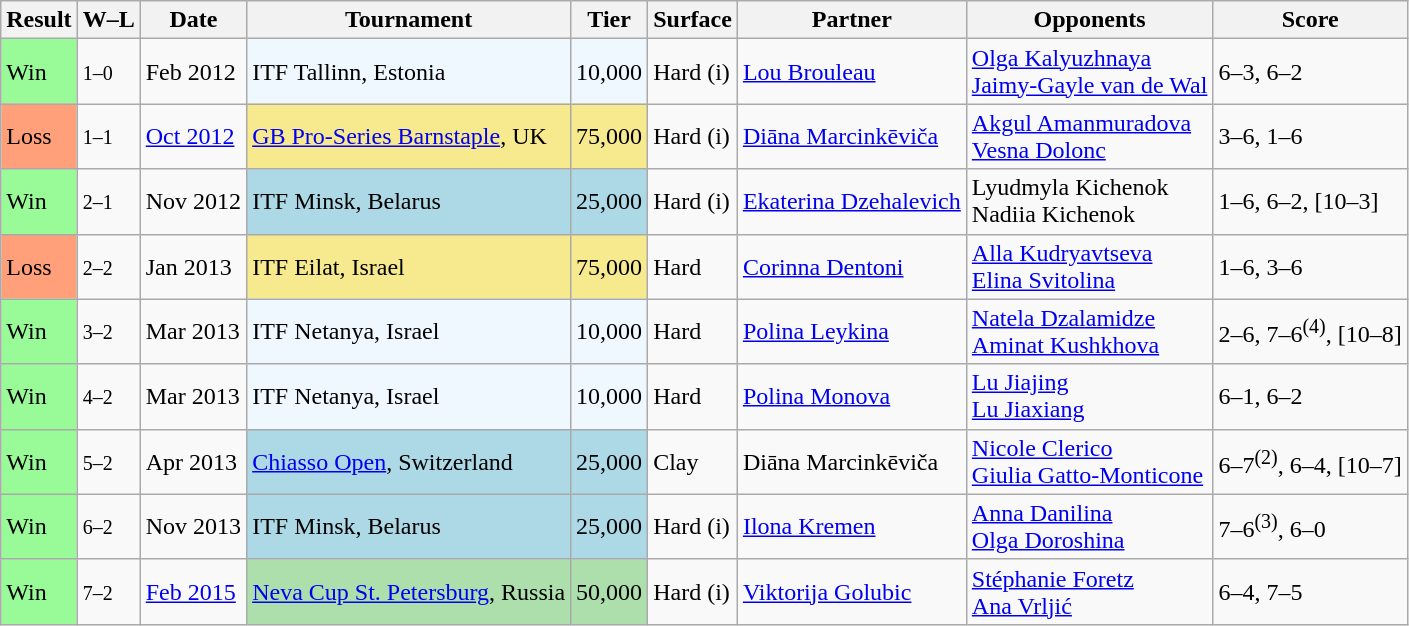<table class="sortable wikitable">
<tr>
<th>Result</th>
<th class="unsortable">W–L</th>
<th>Date</th>
<th>Tournament</th>
<th>Tier</th>
<th>Surface</th>
<th>Partner</th>
<th>Opponents</th>
<th class="unsortable">Score</th>
</tr>
<tr>
<td style="background:#98fb98;">Win</td>
<td><small>1–0</small></td>
<td>Feb 2012</td>
<td style="background:#f0f8ff;">ITF Tallinn, Estonia</td>
<td style="background:#f0f8ff;">10,000</td>
<td>Hard (i)</td>
<td> <a href='#'>Lou Brouleau</a></td>
<td> <a href='#'>Olga Kalyuzhnaya</a> <br>  <a href='#'>Jaimy-Gayle van de Wal</a></td>
<td>6–3, 6–2</td>
</tr>
<tr>
<td style="background:#ffa07a;">Loss</td>
<td><small>1–1</small></td>
<td><a href='#'>Oct 2012</a></td>
<td style="background:#f7e98e;"><a href='#'>GB Pro-Series Barnstaple</a>, UK</td>
<td style="background:#f7e98e;">75,000</td>
<td>Hard (i)</td>
<td> <a href='#'>Diāna Marcinkēviča</a></td>
<td> <a href='#'>Akgul Amanmuradova</a> <br>  <a href='#'>Vesna Dolonc</a></td>
<td>3–6, 1–6</td>
</tr>
<tr>
<td style="background:#98fb98;">Win</td>
<td><small>2–1</small></td>
<td>Nov 2012</td>
<td style="background:lightblue;">ITF Minsk, Belarus</td>
<td style="background:lightblue;">25,000</td>
<td>Hard (i)</td>
<td> <a href='#'>Ekaterina Dzehalevich</a></td>
<td> Lyudmyla Kichenok <br>  Nadiia Kichenok</td>
<td>1–6, 6–2, [10–3]</td>
</tr>
<tr>
<td style="background:#ffa07a;">Loss</td>
<td><small>2–2</small></td>
<td>Jan 2013</td>
<td style="background:#f7e98e;">ITF Eilat, Israel</td>
<td style="background:#f7e98e;">75,000</td>
<td>Hard</td>
<td> <a href='#'>Corinna Dentoni</a></td>
<td> <a href='#'>Alla Kudryavtseva</a> <br>  <a href='#'>Elina Svitolina</a></td>
<td>1–6, 3–6</td>
</tr>
<tr>
<td style="background:#98fb98;">Win</td>
<td><small>3–2</small></td>
<td>Mar 2013</td>
<td style="background:#f0f8ff;">ITF Netanya, Israel</td>
<td style="background:#f0f8ff;">10,000</td>
<td>Hard</td>
<td> <a href='#'>Polina Leykina</a></td>
<td> <a href='#'>Natela Dzalamidze</a> <br>  <a href='#'>Aminat Kushkhova</a></td>
<td>2–6, 7–6<sup>(4)</sup>, [10–8]</td>
</tr>
<tr>
<td style="background:#98fb98;">Win</td>
<td><small>4–2</small></td>
<td>Mar 2013</td>
<td style="background:#f0f8ff;">ITF Netanya, Israel</td>
<td style="background:#f0f8ff;">10,000</td>
<td>Hard</td>
<td> <a href='#'>Polina Monova</a></td>
<td> <a href='#'>Lu Jiajing</a> <br>  <a href='#'>Lu Jiaxiang</a></td>
<td>6–1, 6–2</td>
</tr>
<tr>
<td style="background:#98fb98;">Win</td>
<td><small>5–2</small></td>
<td>Apr 2013</td>
<td style="background:lightblue;"><a href='#'>Chiasso Open</a>, Switzerland</td>
<td style="background:lightblue;">25,000</td>
<td>Clay</td>
<td> Diāna Marcinkēviča</td>
<td> <a href='#'>Nicole Clerico</a> <br>  <a href='#'>Giulia Gatto-Monticone</a></td>
<td>6–7<sup>(2)</sup>, 6–4, [10–7]</td>
</tr>
<tr>
<td style="background:#98fb98;">Win</td>
<td><small>6–2</small></td>
<td>Nov 2013</td>
<td style="background:lightblue;">ITF Minsk, Belarus</td>
<td style="background:lightblue;">25,000</td>
<td>Hard (i)</td>
<td> <a href='#'>Ilona Kremen</a></td>
<td> <a href='#'>Anna Danilina</a> <br>  <a href='#'>Olga Doroshina</a></td>
<td>7–6<sup>(3)</sup>, 6–0</td>
</tr>
<tr>
<td style="background:#98fb98;">Win</td>
<td><small>7–2</small></td>
<td><a href='#'>Feb 2015</a></td>
<td style="background:#addfad;"><a href='#'>Neva Cup St. Petersburg</a>, Russia</td>
<td style="background:#addfad;">50,000</td>
<td>Hard (i)</td>
<td> <a href='#'>Viktorija Golubic</a></td>
<td> <a href='#'>Stéphanie Foretz</a> <br>  <a href='#'>Ana Vrljić</a></td>
<td>6–4, 7–5</td>
</tr>
</table>
